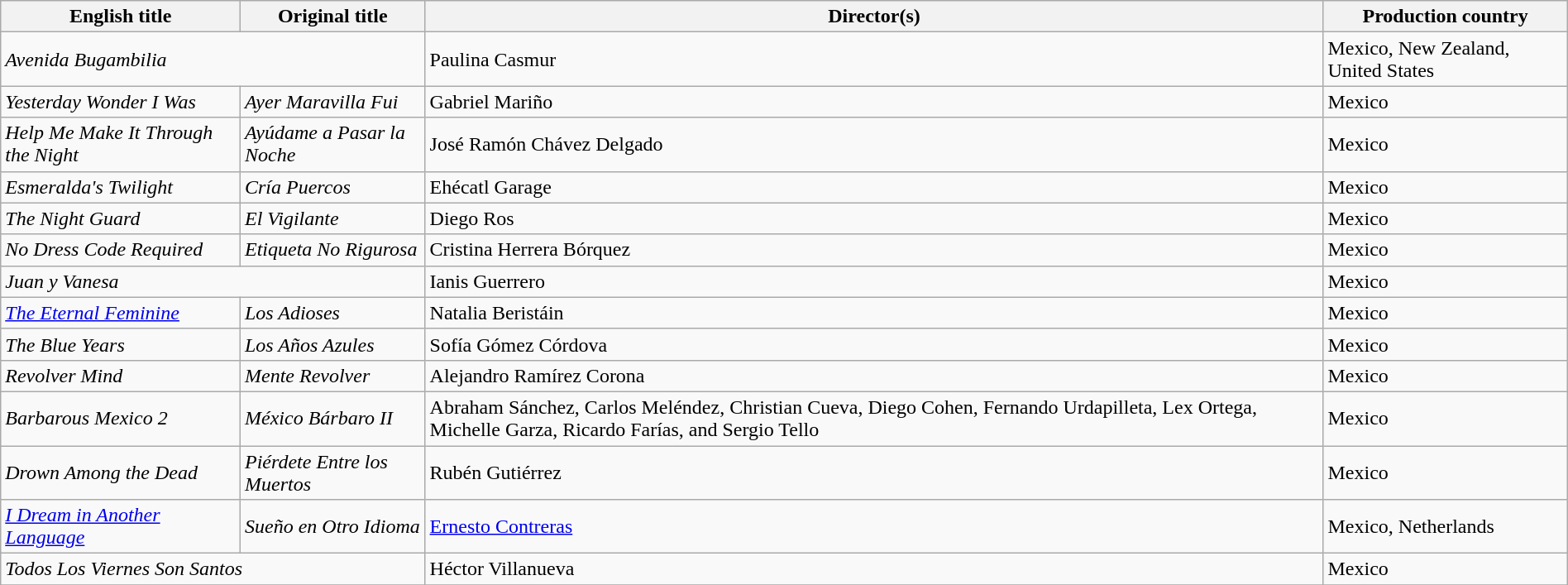<table class="sortable wikitable" style="width:100%; margin-bottom:2px" cellpadding="5">
<tr>
<th scope="col">English title</th>
<th scope="col">Original title</th>
<th scope="col">Director(s)</th>
<th scope="col">Production country</th>
</tr>
<tr>
<td colspan=2 data-sort-value="Avenida"><em>Avenida Bugambilia</em></td>
<td data-sort-value="Casmur">Paulina Casmur</td>
<td>Mexico, New Zealand, United States</td>
</tr>
<tr>
<td><em>Yesterday Wonder I Was</em></td>
<td><em>Ayer Maravilla Fui</em></td>
<td data-sort-value="Marino">Gabriel Mariño</td>
<td>Mexico</td>
</tr>
<tr>
<td><em>Help Me Make It Through the Night</em></td>
<td><em>Ayúdame a Pasar la Noche</em></td>
<td data-sort-value="Chavez">José Ramón Chávez Delgado</td>
<td>Mexico</td>
</tr>
<tr>
<td><em>Esmeralda's Twilight</em></td>
<td><em>Cría Puercos</em></td>
<td data-sort-value="Garage">Ehécatl Garage</td>
<td>Mexico</td>
</tr>
<tr>
<td><em>The Night Guard</em></td>
<td><em>El Vigilante</em></td>
<td data-sort-value="Ros">Diego Ros</td>
<td>Mexico</td>
</tr>
<tr>
<td><em>No Dress Code Required</em></td>
<td><em>Etiqueta No Rigurosa</em></td>
<td data-sort-value="Herrera">Cristina Herrera Bórquez</td>
<td>Mexico</td>
</tr>
<tr>
<td colspan=2 data-sort-value="Juan"><em>Juan y Vanesa</em></td>
<td data-sort-value="Guerrero">Ianis Guerrero</td>
<td>Mexico</td>
</tr>
<tr>
<td><em><a href='#'>The Eternal Feminine</a></em></td>
<td><em>Los Adioses</em></td>
<td data-sort-value="Beristain">Natalia Beristáin</td>
<td>Mexico</td>
</tr>
<tr>
<td><em>The Blue Years</em></td>
<td><em>Los Años Azules</em></td>
<td data-sort-value="Gomez">Sofía Gómez Córdova</td>
<td>Mexico</td>
</tr>
<tr>
<td><em>Revolver Mind</em></td>
<td><em>Mente Revolver</em></td>
<td data-sort-value="Ramirez">Alejandro Ramírez Corona</td>
<td>Mexico</td>
</tr>
<tr>
<td><em>Barbarous Mexico 2</em></td>
<td><em>México Bárbaro II</em></td>
<td data-sort-value="Sanchez">Abraham Sánchez, Carlos Meléndez, Christian Cueva, Diego Cohen, Fernando Urdapilleta, Lex Ortega, Michelle Garza, Ricardo Farías, and Sergio Tello</td>
<td>Mexico</td>
</tr>
<tr>
<td><em>Drown Among the Dead</em></td>
<td><em>Piérdete Entre los Muertos</em></td>
<td data-sort-value="Gutierrez">Rubén Gutiérrez</td>
<td>Mexico</td>
</tr>
<tr>
<td><em><a href='#'>I Dream in Another Language</a></em></td>
<td><em>Sueño en Otro Idioma</em></td>
<td data-sort-value="Contreras"><a href='#'>Ernesto Contreras</a></td>
<td>Mexico, Netherlands</td>
</tr>
<tr>
<td colspan=2 data-sort-value="Todos"><em>Todos Los Viernes Son Santos</em></td>
<td data-sort-value="Villa">Héctor Villanueva</td>
<td>Mexico</td>
</tr>
<tr>
</tr>
</table>
